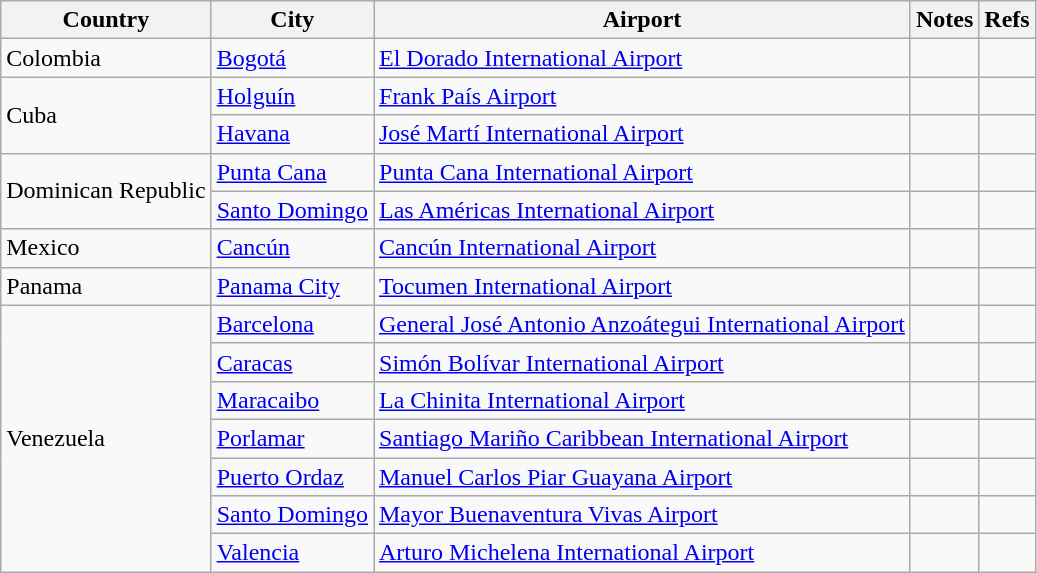<table class="sortable wikitable">
<tr>
<th>Country</th>
<th>City</th>
<th>Airport</th>
<th>Notes</th>
<th class="unsortable">Refs</th>
</tr>
<tr>
<td>Colombia</td>
<td><a href='#'>Bogotá</a></td>
<td><a href='#'>El Dorado International Airport</a></td>
<td align=center></td>
<td></td>
</tr>
<tr>
<td rowspan=2>Cuba</td>
<td><a href='#'>Holguín</a></td>
<td><a href='#'>Frank País Airport</a></td>
<td></td>
<td></td>
</tr>
<tr>
<td><a href='#'>Havana</a></td>
<td><a href='#'>José Martí International Airport</a></td>
<td></td>
<td></td>
</tr>
<tr>
<td rowspan=2>Dominican Republic</td>
<td><a href='#'>Punta Cana</a></td>
<td><a href='#'>Punta Cana International Airport</a></td>
<td></td>
<td></td>
</tr>
<tr>
<td><a href='#'>Santo Domingo</a></td>
<td><a href='#'>Las Américas International Airport</a></td>
<td></td>
<td></td>
</tr>
<tr>
<td>Mexico</td>
<td><a href='#'>Cancún</a></td>
<td><a href='#'>Cancún International Airport</a></td>
<td></td>
<td></td>
</tr>
<tr>
<td>Panama</td>
<td><a href='#'>Panama City</a></td>
<td><a href='#'>Tocumen International Airport</a></td>
<td align=center></td>
<td></td>
</tr>
<tr>
<td rowspan=7>Venezuela</td>
<td><a href='#'>Barcelona</a></td>
<td><a href='#'>General José Antonio Anzoátegui International Airport</a></td>
<td align=center></td>
<td></td>
</tr>
<tr>
<td><a href='#'>Caracas</a></td>
<td><a href='#'>Simón Bolívar International Airport</a></td>
<td align=center></td>
<td></td>
</tr>
<tr>
<td><a href='#'>Maracaibo</a></td>
<td><a href='#'>La Chinita International Airport</a></td>
<td align=center></td>
<td></td>
</tr>
<tr>
<td><a href='#'>Porlamar</a></td>
<td><a href='#'>Santiago Mariño Caribbean International Airport</a></td>
<td align=center></td>
<td></td>
</tr>
<tr>
<td><a href='#'>Puerto Ordaz</a></td>
<td><a href='#'>Manuel Carlos Piar Guayana Airport</a></td>
<td align=center></td>
<td></td>
</tr>
<tr>
<td><a href='#'>Santo Domingo</a></td>
<td><a href='#'>Mayor Buenaventura Vivas Airport</a></td>
<td align=center></td>
<td></td>
</tr>
<tr>
<td><a href='#'>Valencia</a></td>
<td><a href='#'>Arturo Michelena International Airport</a></td>
<td></td>
<td></td>
</tr>
</table>
